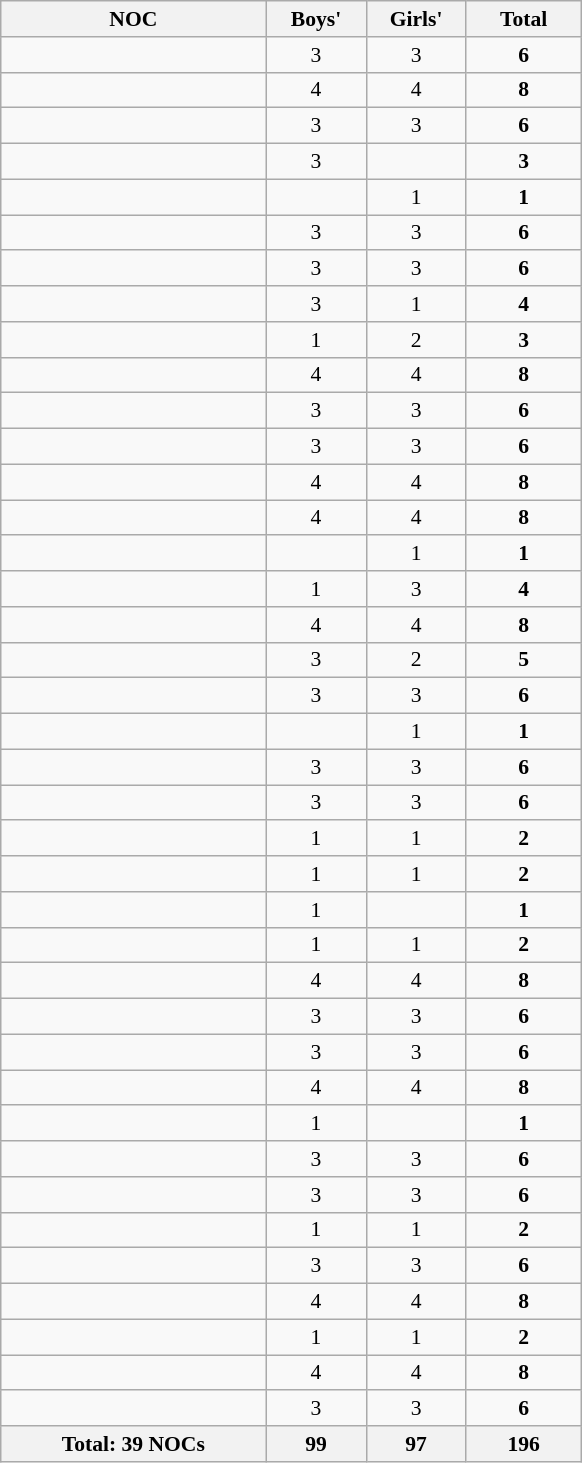<table class="wikitable" style="text-align:center; font-size:90%">
<tr>
<th width=170 align=left>NOC</th>
<th width=60>Boys'</th>
<th width=60>Girls'</th>
<th width=70>Total</th>
</tr>
<tr>
<td align=left></td>
<td>3</td>
<td>3</td>
<td><strong>6</strong></td>
</tr>
<tr>
<td align=left></td>
<td>4</td>
<td>4</td>
<td><strong>8</strong></td>
</tr>
<tr>
<td align=left></td>
<td>3</td>
<td>3</td>
<td><strong>6</strong></td>
</tr>
<tr>
<td align=left></td>
<td>3</td>
<td></td>
<td><strong>3</strong></td>
</tr>
<tr>
<td align=left></td>
<td></td>
<td>1</td>
<td><strong>1</strong></td>
</tr>
<tr>
<td align=left></td>
<td>3</td>
<td>3</td>
<td><strong>6</strong></td>
</tr>
<tr>
<td align=left></td>
<td>3</td>
<td>3</td>
<td><strong>6</strong></td>
</tr>
<tr>
<td align=left></td>
<td>3</td>
<td>1</td>
<td><strong>4</strong></td>
</tr>
<tr>
<td align=left></td>
<td>1</td>
<td>2</td>
<td><strong>3</strong></td>
</tr>
<tr>
<td align=left></td>
<td>4</td>
<td>4</td>
<td><strong>8</strong></td>
</tr>
<tr>
<td align=left></td>
<td>3</td>
<td>3</td>
<td><strong>6</strong></td>
</tr>
<tr>
<td align=left></td>
<td>3</td>
<td>3</td>
<td><strong>6</strong></td>
</tr>
<tr>
<td align=left></td>
<td>4</td>
<td>4</td>
<td><strong>8</strong></td>
</tr>
<tr>
<td align=left></td>
<td>4</td>
<td>4</td>
<td><strong>8</strong></td>
</tr>
<tr>
<td align=left></td>
<td></td>
<td>1</td>
<td><strong>1</strong></td>
</tr>
<tr>
<td align=left></td>
<td>1</td>
<td>3</td>
<td><strong>4</strong></td>
</tr>
<tr>
<td align=left></td>
<td>4</td>
<td>4</td>
<td><strong>8</strong></td>
</tr>
<tr>
<td align=left></td>
<td>3</td>
<td>2</td>
<td><strong>5</strong></td>
</tr>
<tr>
<td align=left></td>
<td>3</td>
<td>3</td>
<td><strong>6</strong></td>
</tr>
<tr>
<td align=left></td>
<td></td>
<td>1</td>
<td><strong>1</strong></td>
</tr>
<tr>
<td align=left></td>
<td>3</td>
<td>3</td>
<td><strong>6</strong></td>
</tr>
<tr>
<td align=left></td>
<td>3</td>
<td>3</td>
<td><strong>6</strong></td>
</tr>
<tr>
<td align=left></td>
<td>1</td>
<td>1</td>
<td><strong>2</strong></td>
</tr>
<tr>
<td align=left></td>
<td>1</td>
<td>1</td>
<td><strong>2</strong></td>
</tr>
<tr>
<td align=left></td>
<td>1</td>
<td></td>
<td><strong>1</strong></td>
</tr>
<tr>
<td align=left></td>
<td>1</td>
<td>1</td>
<td><strong>2</strong></td>
</tr>
<tr>
<td align=left></td>
<td>4</td>
<td>4</td>
<td><strong>8</strong></td>
</tr>
<tr>
<td align=left></td>
<td>3</td>
<td>3</td>
<td><strong>6</strong></td>
</tr>
<tr>
<td align=left></td>
<td>3</td>
<td>3</td>
<td><strong>6</strong></td>
</tr>
<tr>
<td align=left></td>
<td>4</td>
<td>4</td>
<td><strong>8</strong></td>
</tr>
<tr>
<td align=left></td>
<td>1</td>
<td></td>
<td><strong>1</strong></td>
</tr>
<tr>
<td align=left></td>
<td>3</td>
<td>3</td>
<td><strong>6</strong></td>
</tr>
<tr>
<td align=left></td>
<td>3</td>
<td>3</td>
<td><strong>6</strong></td>
</tr>
<tr>
<td align=left></td>
<td>1</td>
<td>1</td>
<td><strong>2</strong></td>
</tr>
<tr>
<td align=left></td>
<td>3</td>
<td>3</td>
<td><strong>6</strong></td>
</tr>
<tr>
<td align=left></td>
<td>4</td>
<td>4</td>
<td><strong>8</strong></td>
</tr>
<tr>
<td align=left></td>
<td>1</td>
<td>1</td>
<td><strong>2</strong></td>
</tr>
<tr>
<td align=left></td>
<td>4</td>
<td>4</td>
<td><strong>8</strong></td>
</tr>
<tr>
<td align=left></td>
<td>3</td>
<td>3</td>
<td><strong>6</strong></td>
</tr>
<tr>
<th>Total: 39 NOCs</th>
<th>99</th>
<th>97</th>
<th>196</th>
</tr>
</table>
